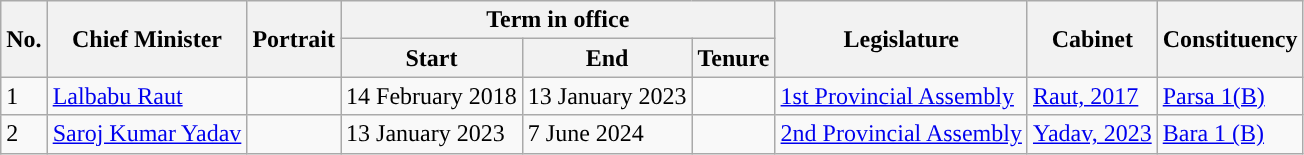<table class="wikitable">
<tr>
<th rowspan="2" style="background-color:">No.</th>
<th rowspan="2" style="background-color:">Chief Minister</th>
<th rowspan="2" style="background-color:">Portrait</th>
<th colspan="3" style="background-color:">Term in office</th>
<th rowspan="2" style="background-color:">Legislature</th>
<th rowspan="2" style="background-color:">Cabinet</th>
<th rowspan="2" style="background-color:">Constituency</th>
</tr>
<tr>
<th style="background-color:">Start</th>
<th style="background-color:">End</th>
<th style="background-color:">Tenure</th>
</tr>
<tr>
<td>1</td>
<td><a href='#'>Lalbabu Raut</a></td>
<td></td>
<td>14 February 2018</td>
<td>13 January 2023</td>
<td></td>
<td><a href='#'>1st Provincial Assembly</a></td>
<td><a href='#'>Raut, 2017</a></td>
<td><a href='#'>Parsa 1(B)</a></td>
</tr>
<tr>
<td>2</td>
<td><a href='#'>Saroj Kumar Yadav</a></td>
<td></td>
<td>13 January 2023</td>
<td>7 June 2024</td>
<td></td>
<td><a href='#'>2nd Provincial Assembly</a></td>
<td><a href='#'>Yadav, 2023</a></td>
<td><a href='#'>Bara 1 (B)</a></td>
</tr>
</table>
